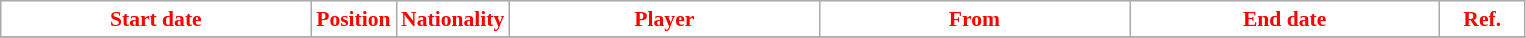<table class="wikitable"  style="text-align:center; font-size:90%; ">
<tr>
<th style="background:#FFFFFF; color:#FF0000; width:200px;">Start date</th>
<th style="background:#FFFFFF; color:#FF0000; width:50px;">Position</th>
<th style="background:#FFFFFF; color:#FF0000; width:50px;">Nationality</th>
<th style="background:#FFFFFF; color:#FF0000; width:200px;">Player</th>
<th style="background:#FFFFFF; color:#FF0000; width:200px;">From</th>
<th style="background:#FFFFFF; color:#FF0000; width:200px;">End date</th>
<th style="background:#FFFFFF; color:#FF0000; width:50px;">Ref.</th>
</tr>
<tr>
</tr>
</table>
